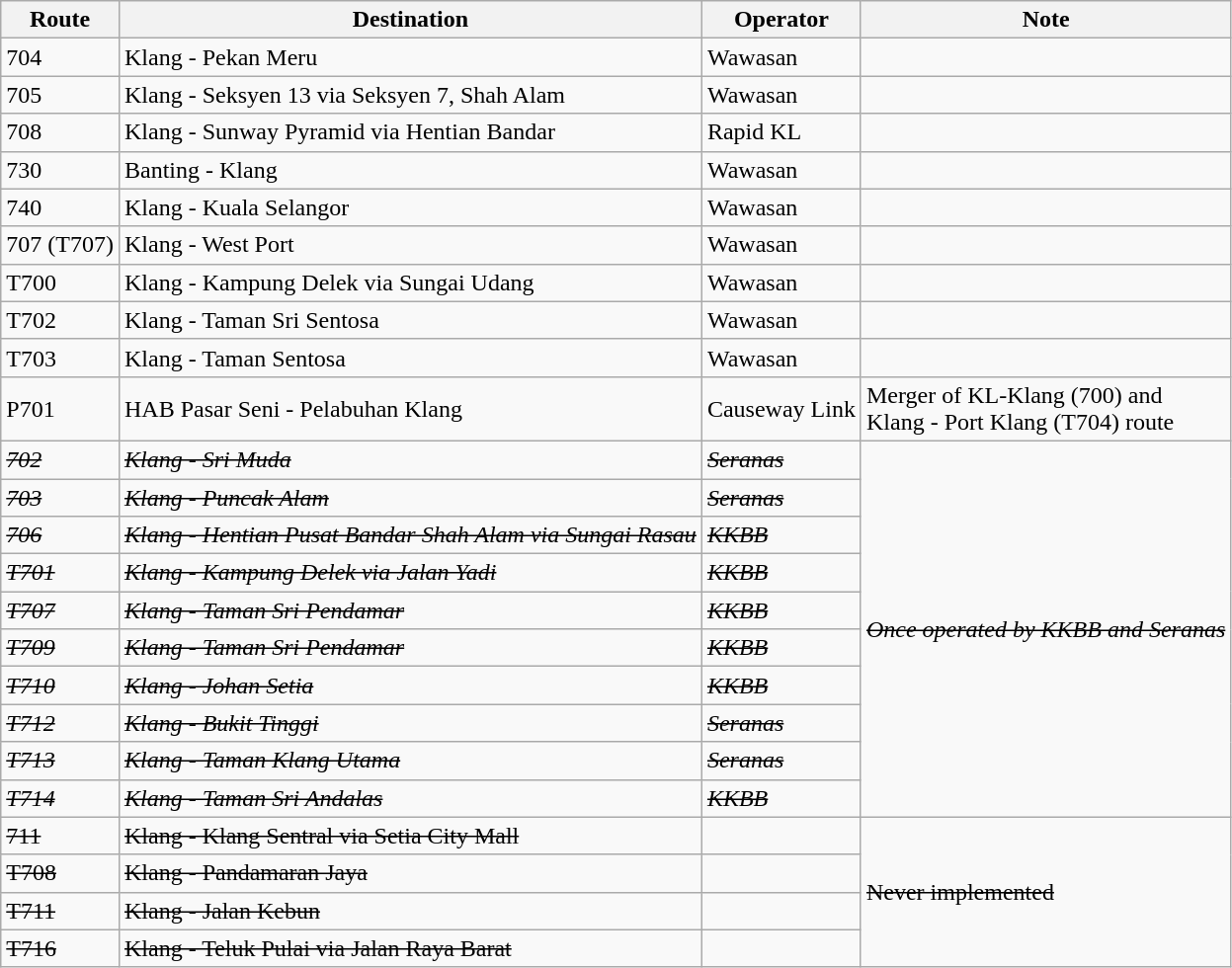<table class="wikitable sortable mw-collapsible mw-collapsed">
<tr>
<th>Route</th>
<th>Destination</th>
<th>Operator</th>
<th>Note</th>
</tr>
<tr>
<td>704</td>
<td>Klang - Pekan Meru</td>
<td>Wawasan</td>
<td></td>
</tr>
<tr>
<td>705</td>
<td>Klang - Seksyen 13 via Seksyen 7, Shah Alam</td>
<td>Wawasan</td>
<td></td>
</tr>
<tr>
<td>708</td>
<td>Klang - Sunway Pyramid via Hentian Bandar</td>
<td>Rapid KL</td>
<td></td>
</tr>
<tr>
<td>730</td>
<td>Banting - Klang</td>
<td>Wawasan</td>
<td></td>
</tr>
<tr>
<td>740</td>
<td>Klang - Kuala Selangor</td>
<td>Wawasan</td>
<td></td>
</tr>
<tr>
<td>707 (T707)</td>
<td>Klang - West Port</td>
<td>Wawasan</td>
<td></td>
</tr>
<tr>
<td>T700</td>
<td>Klang - Kampung Delek via Sungai Udang</td>
<td>Wawasan</td>
<td></td>
</tr>
<tr>
<td>T702</td>
<td>Klang - Taman Sri Sentosa</td>
<td>Wawasan</td>
<td></td>
</tr>
<tr>
<td>T703</td>
<td>Klang - Taman Sentosa</td>
<td>Wawasan</td>
<td></td>
</tr>
<tr>
<td>P701</td>
<td>HAB Pasar Seni - Pelabuhan Klang</td>
<td>Causeway Link</td>
<td>Merger of KL-Klang (700) and<br>Klang - Port Klang (T704) route</td>
</tr>
<tr>
<td><em><s>702</s></em></td>
<td><em><s>Klang - Sri Muda</s></em></td>
<td><em><s>Seranas</s></em></td>
<td colspan="1" rowspan="10"><em><s>Once operated by KKBB and Seranas</s></em></td>
</tr>
<tr>
<td><em><s>703</s></em></td>
<td><em><s>Klang - Puncak Alam</s></em></td>
<td><em><s>Seranas</s></em></td>
</tr>
<tr>
<td><em><s>706</s></em></td>
<td><em><s>Klang - Hentian Pusat Bandar Shah Alam via Sungai Rasau</s></em></td>
<td><em><s>KKBB</s></em></td>
</tr>
<tr>
<td><em><s>T701</s></em></td>
<td><em><s>Klang - Kampung Delek via Jalan Yadi</s></em></td>
<td><em><s>KKBB</s></em></td>
</tr>
<tr>
<td><em><s>T707</s></em></td>
<td><em><s>Klang - Taman Sri Pendamar</s></em></td>
<td><em><s>KKBB</s></em></td>
</tr>
<tr>
<td><em><s>T709</s></em></td>
<td><em><s>Klang - Taman Sri Pendamar</s></em></td>
<td><em><s>KKBB</s></em></td>
</tr>
<tr>
<td><em><s>T710</s></em></td>
<td><em><s>Klang - Johan Setia</s></em></td>
<td><em><s>KKBB</s></em></td>
</tr>
<tr>
<td><em><s>T712</s></em></td>
<td><em><s>Klang - Bukit Tinggi</s></em></td>
<td><em><s>Seranas</s></em></td>
</tr>
<tr>
<td><em><s>T713</s></em></td>
<td><em><s>Klang - Taman Klang Utama</s></em></td>
<td><em><s>Seranas</s></em></td>
</tr>
<tr>
<td><em><s>T714</s></em></td>
<td><em><s>Klang - Taman Sri Andalas</s></em></td>
<td><em><s>KKBB</s></em></td>
</tr>
<tr>
<td><s>711</s></td>
<td><s>Klang - Klang Sentral via Setia City Mall</s></td>
<td></td>
<td colspan="1" rowspan="4"><s>Never implemented</s></td>
</tr>
<tr>
<td><s>T708</s></td>
<td><s>Klang - Pandamaran Jaya</s></td>
<td></td>
</tr>
<tr>
<td><s>T711</s></td>
<td><s>Klang - Jalan Kebun</s></td>
<td></td>
</tr>
<tr>
<td><s>T716</s></td>
<td><s>Klang - Teluk Pulai via Jalan Raya Barat</s></td>
</tr>
</table>
